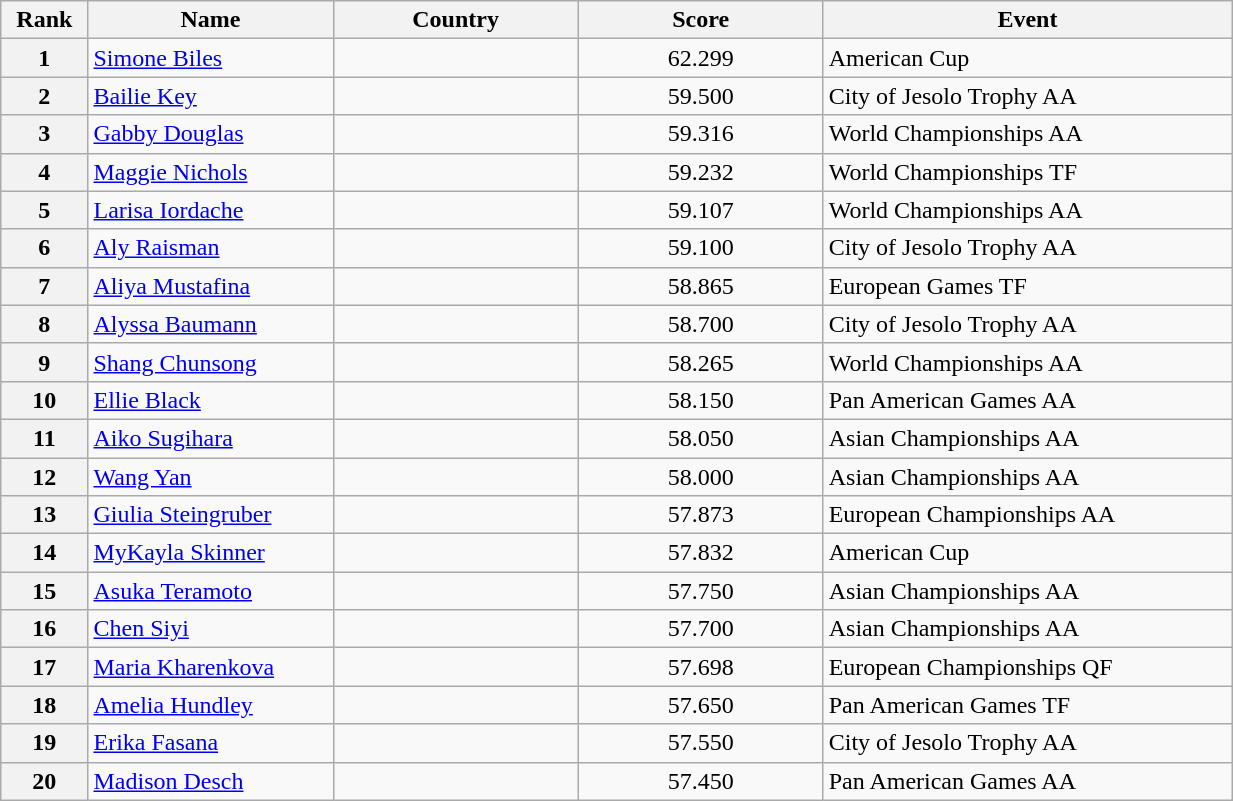<table class="wikitable sortable" style="width:65%;">
<tr>
<th style="text-align:center; width:5%;">Rank</th>
<th style="text-align:center; width:15%;">Name</th>
<th style="text-align:center; width:15%;">Country</th>
<th style="text-align:center; width:15%;">Score</th>
<th style="text-align:center; width:25%;">Event</th>
</tr>
<tr>
<th>1</th>
<td><a href='#'>Simone Biles</a></td>
<td></td>
<td align=center>62.299</td>
<td>American Cup</td>
</tr>
<tr>
<th>2</th>
<td><a href='#'>Bailie Key</a></td>
<td></td>
<td align=center>59.500</td>
<td>City of Jesolo Trophy AA</td>
</tr>
<tr>
<th>3</th>
<td><a href='#'>Gabby Douglas</a></td>
<td></td>
<td align=center>59.316</td>
<td>World Championships AA</td>
</tr>
<tr>
<th>4</th>
<td><a href='#'>Maggie Nichols</a></td>
<td></td>
<td align=center>59.232</td>
<td>World Championships TF</td>
</tr>
<tr>
<th>5</th>
<td><a href='#'>Larisa Iordache</a></td>
<td></td>
<td align=center>59.107</td>
<td>World Championships AA</td>
</tr>
<tr>
<th>6</th>
<td><a href='#'>Aly Raisman</a></td>
<td></td>
<td align=center>59.100</td>
<td>City of Jesolo Trophy AA</td>
</tr>
<tr>
<th>7</th>
<td><a href='#'>Aliya Mustafina</a></td>
<td></td>
<td align=center>58.865</td>
<td>European Games TF</td>
</tr>
<tr>
<th>8</th>
<td><a href='#'>Alyssa Baumann</a></td>
<td></td>
<td align=center>58.700</td>
<td>City of Jesolo Trophy AA</td>
</tr>
<tr>
<th>9</th>
<td><a href='#'>Shang Chunsong</a></td>
<td></td>
<td align=center>58.265</td>
<td>World Championships AA</td>
</tr>
<tr>
<th>10</th>
<td><a href='#'>Ellie Black</a></td>
<td></td>
<td align=center>58.150</td>
<td>Pan American Games AA</td>
</tr>
<tr>
<th>11</th>
<td><a href='#'>Aiko Sugihara</a></td>
<td></td>
<td align=center>58.050</td>
<td>Asian Championships AA</td>
</tr>
<tr>
<th>12</th>
<td><a href='#'>Wang Yan</a></td>
<td></td>
<td align=center>58.000</td>
<td>Asian Championships AA</td>
</tr>
<tr>
<th>13</th>
<td><a href='#'>Giulia Steingruber</a></td>
<td></td>
<td align=center>57.873</td>
<td>European Championships AA</td>
</tr>
<tr>
<th>14</th>
<td><a href='#'>MyKayla Skinner</a></td>
<td></td>
<td align=center>57.832</td>
<td>American Cup</td>
</tr>
<tr>
<th>15</th>
<td><a href='#'>Asuka Teramoto</a></td>
<td></td>
<td align=center>57.750</td>
<td>Asian Championships AA</td>
</tr>
<tr>
<th>16</th>
<td><a href='#'>Chen Siyi</a></td>
<td></td>
<td align=center>57.700</td>
<td>Asian Championships AA</td>
</tr>
<tr>
<th>17</th>
<td><a href='#'>Maria Kharenkova</a></td>
<td></td>
<td align=center>57.698</td>
<td>European Championships QF</td>
</tr>
<tr>
<th>18</th>
<td><a href='#'>Amelia Hundley</a></td>
<td></td>
<td align=center>57.650</td>
<td>Pan American Games TF</td>
</tr>
<tr>
<th>19</th>
<td><a href='#'>Erika Fasana</a></td>
<td></td>
<td align=center>57.550</td>
<td>City of Jesolo Trophy AA</td>
</tr>
<tr>
<th>20</th>
<td><a href='#'>Madison Desch</a></td>
<td></td>
<td align=center>57.450</td>
<td>Pan American Games AA</td>
</tr>
</table>
